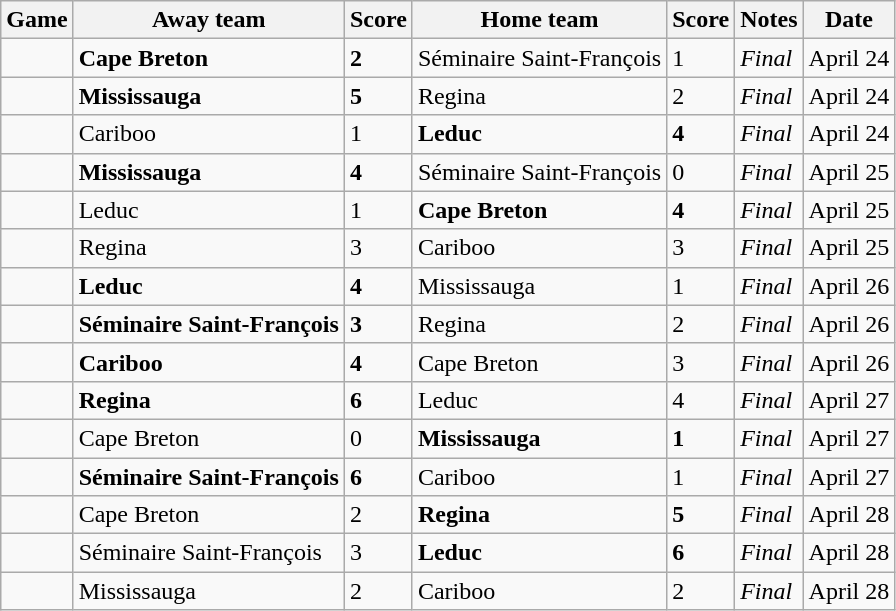<table class="wikitable">
<tr>
<th>Game</th>
<th>Away team</th>
<th>Score</th>
<th>Home team</th>
<th>Score</th>
<th>Notes</th>
<th>Date</th>
</tr>
<tr>
<td></td>
<td><strong>Cape Breton</strong></td>
<td><strong>2</strong></td>
<td>Séminaire Saint-François</td>
<td>1</td>
<td><em>Final</em></td>
<td>April 24</td>
</tr>
<tr>
<td></td>
<td><strong>Mississauga</strong></td>
<td><strong>5</strong></td>
<td>Regina</td>
<td>2</td>
<td><em>Final</em></td>
<td>April 24</td>
</tr>
<tr>
<td></td>
<td>Cariboo</td>
<td>1</td>
<td><strong>Leduc</strong></td>
<td><strong>4</strong></td>
<td><em>Final</em></td>
<td>April 24</td>
</tr>
<tr>
<td></td>
<td><strong>Mississauga</strong></td>
<td><strong>4</strong></td>
<td>Séminaire Saint-François</td>
<td>0</td>
<td><em>Final</em></td>
<td>April 25</td>
</tr>
<tr>
<td></td>
<td>Leduc</td>
<td>1</td>
<td><strong>Cape Breton</strong></td>
<td><strong>4</strong></td>
<td><em>Final</em></td>
<td>April 25</td>
</tr>
<tr>
<td></td>
<td>Regina</td>
<td>3</td>
<td>Cariboo</td>
<td>3</td>
<td><em>Final</em></td>
<td>April 25</td>
</tr>
<tr>
<td></td>
<td><strong>Leduc</strong></td>
<td><strong>4</strong></td>
<td>Mississauga</td>
<td>1</td>
<td><em>Final</em></td>
<td>April 26</td>
</tr>
<tr>
<td></td>
<td><strong>Séminaire Saint-François</strong></td>
<td><strong>3</strong></td>
<td>Regina</td>
<td>2</td>
<td><em>Final</em></td>
<td>April 26</td>
</tr>
<tr>
<td></td>
<td><strong>Cariboo</strong></td>
<td><strong>4</strong></td>
<td>Cape Breton</td>
<td>3</td>
<td><em>Final</em></td>
<td>April 26</td>
</tr>
<tr>
<td></td>
<td><strong>Regina</strong></td>
<td><strong>6</strong></td>
<td>Leduc</td>
<td>4</td>
<td><em>Final</em></td>
<td>April 27</td>
</tr>
<tr>
<td></td>
<td>Cape Breton</td>
<td>0</td>
<td><strong>Mississauga</strong></td>
<td><strong>1</strong></td>
<td><em>Final</em></td>
<td>April 27</td>
</tr>
<tr>
<td></td>
<td><strong>Séminaire Saint-François</strong></td>
<td><strong>6</strong></td>
<td>Cariboo</td>
<td>1</td>
<td><em>Final</em></td>
<td>April 27</td>
</tr>
<tr>
<td></td>
<td>Cape Breton</td>
<td>2</td>
<td><strong>Regina</strong></td>
<td><strong>5</strong></td>
<td><em>Final</em></td>
<td>April 28</td>
</tr>
<tr>
<td></td>
<td>Séminaire Saint-François</td>
<td>3</td>
<td><strong>Leduc</strong></td>
<td><strong>6</strong></td>
<td><em>Final</em></td>
<td>April 28</td>
</tr>
<tr>
<td></td>
<td>Mississauga</td>
<td>2</td>
<td>Cariboo</td>
<td>2</td>
<td><em>Final</em></td>
<td>April 28</td>
</tr>
</table>
